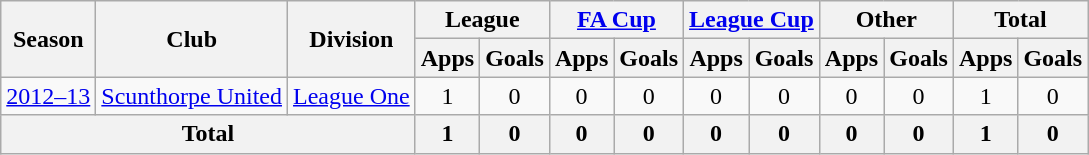<table class="wikitable" style="text-align:center;">
<tr>
<th rowspan="2">Season</th>
<th rowspan="2">Club</th>
<th rowspan="2">Division</th>
<th colspan="2">League</th>
<th colspan="2"><a href='#'>FA Cup</a></th>
<th colspan="2"><a href='#'>League Cup</a></th>
<th colspan="2">Other</th>
<th colspan="2">Total</th>
</tr>
<tr>
<th>Apps</th>
<th>Goals</th>
<th>Apps</th>
<th>Goals</th>
<th>Apps</th>
<th>Goals</th>
<th>Apps</th>
<th>Goals</th>
<th>Apps</th>
<th>Goals</th>
</tr>
<tr>
<td><a href='#'>2012–13</a></td>
<td><a href='#'>Scunthorpe United</a></td>
<td><a href='#'>League One</a></td>
<td>1</td>
<td>0</td>
<td>0</td>
<td>0</td>
<td>0</td>
<td>0</td>
<td>0</td>
<td>0</td>
<td>1</td>
<td>0</td>
</tr>
<tr>
<th colspan="3">Total</th>
<th>1</th>
<th>0</th>
<th>0</th>
<th>0</th>
<th>0</th>
<th>0</th>
<th>0</th>
<th>0</th>
<th>1</th>
<th>0</th>
</tr>
</table>
